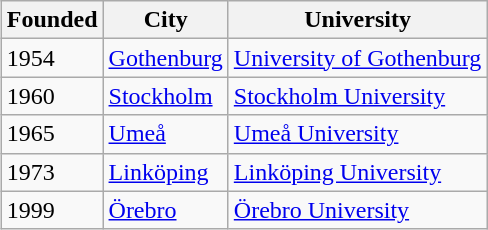<table class="wikitable sortable" style="margin:1px; border:1px solid #ccc;">
<tr style="text-align:left; vertical-align:top;" ">
<th>Founded</th>
<th>City</th>
<th>University</th>
</tr>
<tr>
<td>1954</td>
<td><a href='#'>Gothenburg</a></td>
<td><a href='#'>University of Gothenburg</a></td>
</tr>
<tr>
<td>1960</td>
<td><a href='#'>Stockholm</a></td>
<td><a href='#'>Stockholm University</a></td>
</tr>
<tr>
<td>1965</td>
<td><a href='#'>Umeå</a></td>
<td><a href='#'>Umeå University</a></td>
</tr>
<tr>
<td>1973</td>
<td><a href='#'>Linköping</a></td>
<td><a href='#'>Linköping University</a></td>
</tr>
<tr>
<td>1999</td>
<td><a href='#'>Örebro</a></td>
<td><a href='#'>Örebro University</a></td>
</tr>
</table>
